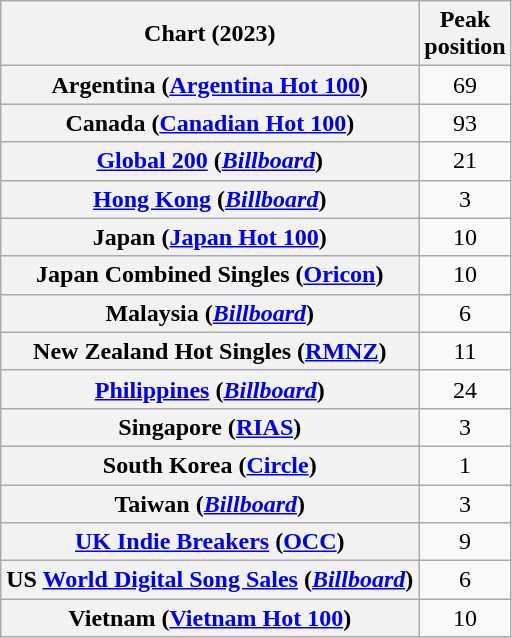<table class="wikitable sortable plainrowheaders" style="text-align:center">
<tr>
<th scope="col">Chart (2023)</th>
<th scope="col">Peak<br>position</th>
</tr>
<tr>
<th scope="row">Argentina (<a href='#'>Argentina Hot 100</a>)</th>
<td>69</td>
</tr>
<tr>
<th scope="row">Canada (<a href='#'>Canadian Hot 100</a>)</th>
<td>93</td>
</tr>
<tr>
<th scope="row"><a href='#'>Global 200</a> (<em><a href='#'>Billboard</a></em>)</th>
<td>21</td>
</tr>
<tr>
<th scope="row"><a href='#'>Hong Kong</a> (<em><a href='#'>Billboard</a></em>)</th>
<td>3</td>
</tr>
<tr>
<th scope="row">Japan (<a href='#'>Japan Hot 100</a>)</th>
<td>10</td>
</tr>
<tr>
<th scope="row">Japan Combined Singles (<a href='#'>Oricon</a>)</th>
<td>10</td>
</tr>
<tr>
<th scope="row">Malaysia (<em><a href='#'>Billboard</a></em>)</th>
<td>6</td>
</tr>
<tr>
<th scope="row">New Zealand Hot Singles (<a href='#'>RMNZ</a>)</th>
<td>11</td>
</tr>
<tr>
<th scope="row"><a href='#'>Philippines</a> (<em><a href='#'>Billboard</a></em>)</th>
<td>24</td>
</tr>
<tr>
<th scope="row">Singapore (<a href='#'>RIAS</a>)</th>
<td>3</td>
</tr>
<tr>
<th scope="row">South Korea (<a href='#'>Circle</a>)</th>
<td>1</td>
</tr>
<tr>
<th scope="row">Taiwan (<em><a href='#'>Billboard</a></em>)</th>
<td>3</td>
</tr>
<tr>
<th scope="row"><a href='#'>UK Indie Breakers</a> (<a href='#'>OCC</a>)</th>
<td>9</td>
</tr>
<tr>
<th scope="row">US <a href='#'>World Digital Song Sales</a> (<em><a href='#'>Billboard</a></em>)</th>
<td>6</td>
</tr>
<tr>
<th scope="row">Vietnam (<a href='#'>Vietnam Hot 100</a>)</th>
<td>10</td>
</tr>
</table>
